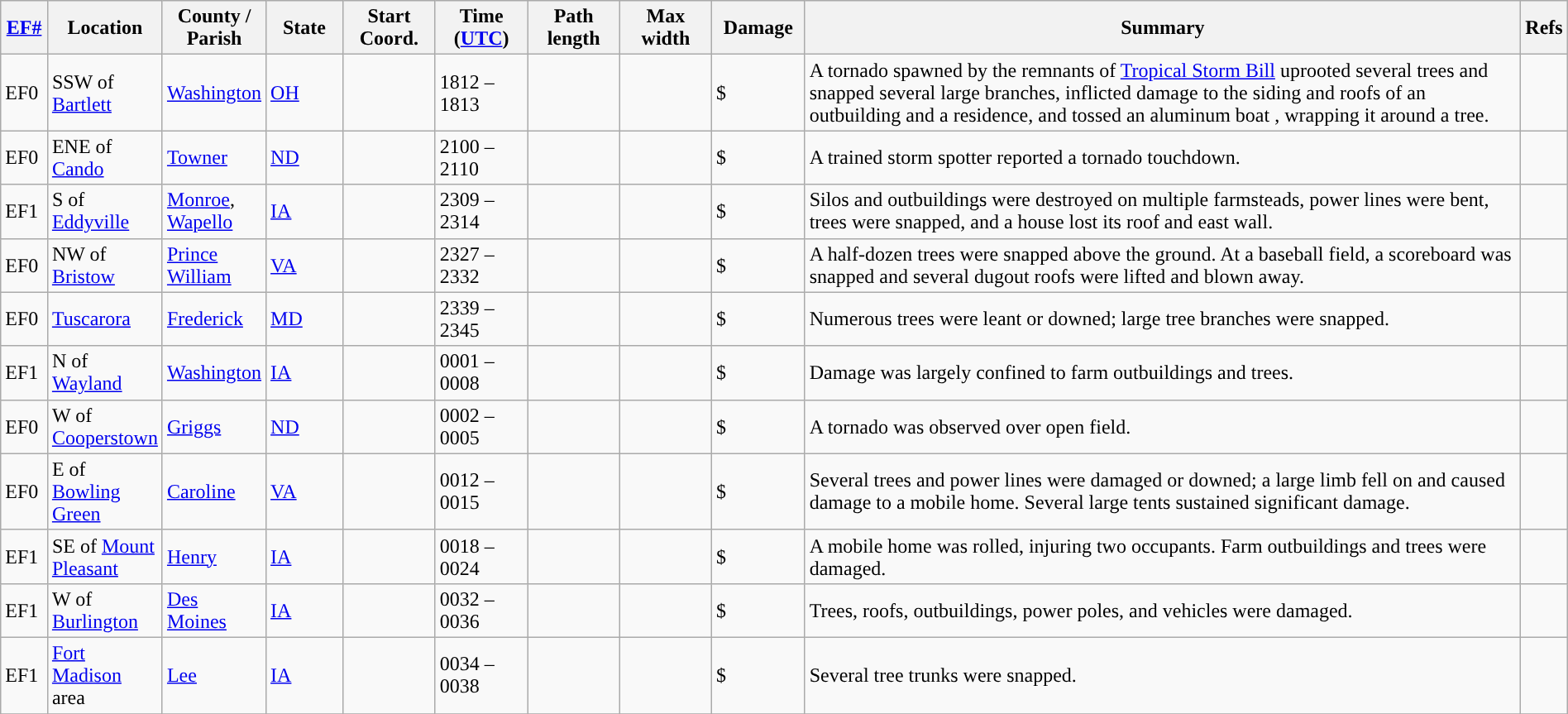<table class="wikitable sortable" style="width:100%;">
<tr>
<th scope="col" width="3%" align="center"><a href='#'>EF#</a></th>
<th scope="col" width="7%" align="center" class="unsortable">Location</th>
<th scope="col" width="6%" align="center" class="unsortable">County / Parish</th>
<th scope="col" width="5%" align="center">State</th>
<th scope="col" width="6%" align="center">Start Coord.</th>
<th scope="col" width="6%" align="center">Time (<a href='#'>UTC</a>)</th>
<th scope="col" width="6%" align="center">Path length</th>
<th scope="col" width="6%" align="center">Max width</th>
<th scope="col" width="6%" align="center">Damage</th>
<th scope="col" width="48%" class="unsortable" align="center">Summary</th>
<th scope="col" width="48%" class="unsortable" align="center">Refs</th>
</tr>
<tr>
<td>EF0</td>
<td>SSW of <a href='#'>Bartlett</a></td>
<td><a href='#'>Washington</a></td>
<td><a href='#'>OH</a></td>
<td></td>
<td>1812 – 1813</td>
<td></td>
<td></td>
<td>$</td>
<td>A tornado spawned by the remnants of <a href='#'>Tropical Storm Bill</a> uprooted several trees and snapped several large branches, inflicted damage to the siding and roofs of an outbuilding and a residence, and tossed an aluminum boat , wrapping it around a tree.</td>
<td></td>
</tr>
<tr>
<td>EF0</td>
<td>ENE of <a href='#'>Cando</a></td>
<td><a href='#'>Towner</a></td>
<td><a href='#'>ND</a></td>
<td></td>
<td>2100 – 2110</td>
<td></td>
<td></td>
<td>$</td>
<td>A trained storm spotter reported a tornado touchdown.</td>
<td></td>
</tr>
<tr>
<td>EF1</td>
<td>S of <a href='#'>Eddyville</a></td>
<td><a href='#'>Monroe</a>, <a href='#'>Wapello</a></td>
<td><a href='#'>IA</a></td>
<td></td>
<td>2309 – 2314</td>
<td></td>
<td></td>
<td>$</td>
<td>Silos and outbuildings were destroyed on multiple farmsteads, power lines were bent, trees were snapped, and a house lost its roof and east wall.</td>
<td></td>
</tr>
<tr>
<td>EF0</td>
<td>NW of <a href='#'>Bristow</a></td>
<td><a href='#'>Prince William</a></td>
<td><a href='#'>VA</a></td>
<td></td>
<td>2327 – 2332</td>
<td></td>
<td></td>
<td>$</td>
<td>A half-dozen trees were snapped above the ground. At a baseball field, a scoreboard was snapped and several dugout roofs were lifted and blown away.</td>
<td></td>
</tr>
<tr>
<td>EF0</td>
<td><a href='#'>Tuscarora</a></td>
<td><a href='#'>Frederick</a></td>
<td><a href='#'>MD</a></td>
<td></td>
<td>2339 – 2345</td>
<td></td>
<td></td>
<td>$</td>
<td>Numerous trees were leant or downed; large tree branches were snapped.</td>
<td></td>
</tr>
<tr>
<td>EF1</td>
<td>N of <a href='#'>Wayland</a></td>
<td><a href='#'>Washington</a></td>
<td><a href='#'>IA</a></td>
<td></td>
<td>0001 – 0008</td>
<td></td>
<td></td>
<td>$</td>
<td>Damage was largely confined to farm outbuildings and trees.</td>
<td></td>
</tr>
<tr>
<td>EF0</td>
<td>W of <a href='#'>Cooperstown</a></td>
<td><a href='#'>Griggs</a></td>
<td><a href='#'>ND</a></td>
<td></td>
<td>0002 – 0005</td>
<td></td>
<td></td>
<td>$</td>
<td>A tornado was observed over open field.</td>
<td></td>
</tr>
<tr>
<td>EF0</td>
<td>E of <a href='#'>Bowling Green</a></td>
<td><a href='#'>Caroline</a></td>
<td><a href='#'>VA</a></td>
<td></td>
<td>0012 – 0015</td>
<td></td>
<td></td>
<td>$</td>
<td>Several trees and power lines were damaged or downed; a large limb fell on and caused damage to a mobile home. Several large tents sustained significant damage.</td>
<td></td>
</tr>
<tr>
<td>EF1</td>
<td>SE of <a href='#'>Mount Pleasant</a></td>
<td><a href='#'>Henry</a></td>
<td><a href='#'>IA</a></td>
<td></td>
<td>0018 – 0024</td>
<td></td>
<td></td>
<td>$</td>
<td>A mobile home was rolled, injuring two occupants. Farm outbuildings and trees were damaged.</td>
<td></td>
</tr>
<tr>
<td>EF1</td>
<td>W of <a href='#'>Burlington</a></td>
<td><a href='#'>Des Moines</a></td>
<td><a href='#'>IA</a></td>
<td></td>
<td>0032 – 0036</td>
<td></td>
<td></td>
<td>$</td>
<td>Trees, roofs, outbuildings, power poles, and vehicles were damaged.</td>
<td></td>
</tr>
<tr>
<td>EF1</td>
<td><a href='#'>Fort Madison</a> area</td>
<td><a href='#'>Lee</a></td>
<td><a href='#'>IA</a></td>
<td></td>
<td>0034 – 0038</td>
<td></td>
<td></td>
<td>$</td>
<td>Several tree trunks were snapped.</td>
<td></td>
</tr>
<tr>
</tr>
</table>
